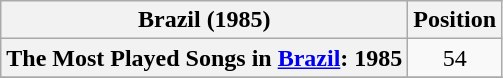<table class="wikitable plainrowheaders" style="text-align:center;">
<tr>
<th>Brazil (1985)</th>
<th>Position</th>
</tr>
<tr>
<th scope="row">The Most Played Songs in <a href='#'>Brazil</a>: 1985</th>
<td>54</td>
</tr>
<tr>
</tr>
</table>
